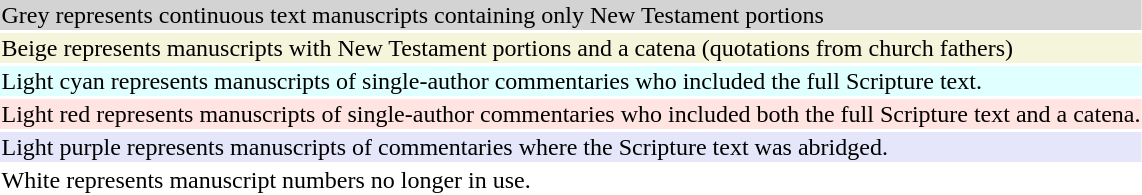<table style="background:transparent">
<tr>
<td bgcolor="lightgrey">Grey represents continuous text manuscripts containing only New Testament portions</td>
</tr>
<tr>
<td bgcolor="beige">Beige represents manuscripts with New Testament portions and a catena (quotations from church fathers)</td>
</tr>
<tr>
<td bgcolor="LightCyan">Light cyan represents manuscripts of single-author commentaries who included the full Scripture text.</td>
</tr>
<tr>
<td bgcolor="MistyRose">Light red represents manuscripts of single-author commentaries who included both the full Scripture text and a catena.</td>
</tr>
<tr>
<td bgcolor="Lavender">Light purple represents manuscripts of commentaries where the Scripture text was abridged.</td>
</tr>
<tr>
<td bgcolor="white">White represents manuscript numbers no longer in use.</td>
</tr>
</table>
